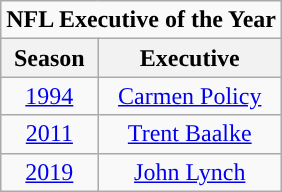<table class="wikitable sortable" style="text-align:center">
<tr>
<td colspan="2"><strong>NFL Executive of the Year</strong></td>
</tr>
<tr>
<th>Season</th>
<th>Executive</th>
</tr>
<tr>
<td><a href='#'>1994</a></td>
<td><a href='#'>Carmen Policy</a></td>
</tr>
<tr>
<td><a href='#'>2011</a></td>
<td><a href='#'>Trent Baalke</a></td>
</tr>
<tr>
<td><a href='#'>2019</a></td>
<td><a href='#'>John Lynch</a></td>
</tr>
</table>
